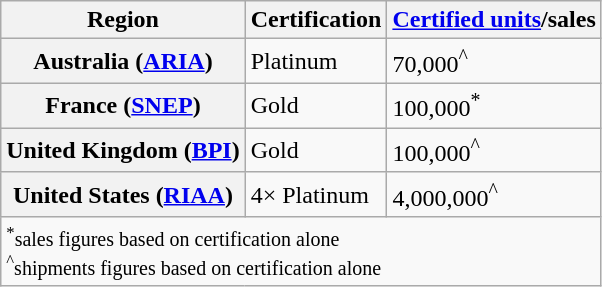<table class="wikitable sortable plainrowheaders">
<tr>
<th>Region</th>
<th>Certification</th>
<th><a href='#'>Certified units</a>/sales</th>
</tr>
<tr>
<th scope="row">Australia (<a href='#'>ARIA</a>)</th>
<td>Platinum</td>
<td>70,000<sup>^</sup></td>
</tr>
<tr>
<th scope="row">France (<a href='#'>SNEP</a>)</th>
<td>Gold</td>
<td>100,000<sup>*</sup></td>
</tr>
<tr>
<th scope="row">United Kingdom (<a href='#'>BPI</a>)</th>
<td>Gold</td>
<td>100,000<sup>^</sup></td>
</tr>
<tr>
<th scope="row">United States (<a href='#'>RIAA</a>)</th>
<td>4× Platinum</td>
<td>4,000,000<sup>^</sup></td>
</tr>
<tr>
<td colspan="3"><small><sup>*</sup>sales figures based on certification alone</small><br><small><sup>^</sup>shipments figures based on certification alone</small></td>
</tr>
</table>
